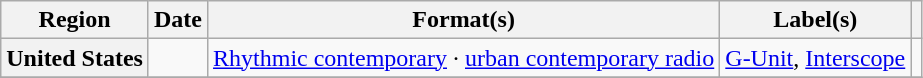<table class="wikitable plainrowheaders" style="text-align:left">
<tr>
<th scope="col">Region</th>
<th scope="col">Date</th>
<th scope="col">Format(s)</th>
<th scope="col">Label(s)</th>
<th scope="col"></th>
</tr>
<tr>
<th scope="row">United States</th>
<td></td>
<td><a href='#'>Rhythmic contemporary</a> · <a href='#'>urban contemporary radio</a></td>
<td><a href='#'>G-Unit</a>, <a href='#'>Interscope</a></td>
<td></td>
</tr>
<tr>
</tr>
</table>
